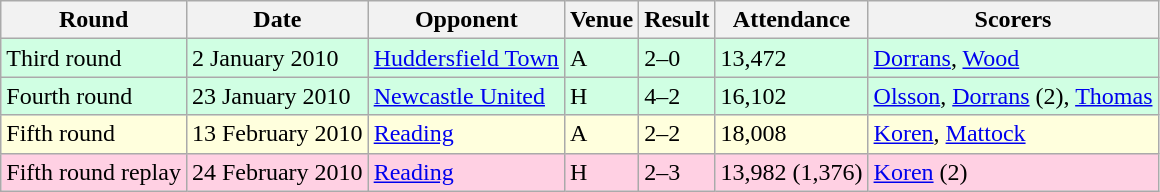<table class="wikitable">
<tr>
<th>Round</th>
<th>Date</th>
<th>Opponent</th>
<th>Venue</th>
<th>Result</th>
<th>Attendance</th>
<th>Scorers</th>
</tr>
<tr bgcolor="#d0ffe3">
<td>Third round</td>
<td>2 January 2010</td>
<td><a href='#'>Huddersfield Town</a></td>
<td>A</td>
<td>2–0</td>
<td>13,472</td>
<td><a href='#'>Dorrans</a>, <a href='#'>Wood</a></td>
</tr>
<tr bgcolor="#d0ffe3">
<td>Fourth round</td>
<td>23 January 2010</td>
<td><a href='#'>Newcastle United</a></td>
<td>H</td>
<td>4–2</td>
<td>16,102</td>
<td><a href='#'>Olsson</a>, <a href='#'>Dorrans</a> (2), <a href='#'>Thomas</a></td>
</tr>
<tr bgcolor="#ffffdd">
<td>Fifth round</td>
<td>13 February 2010</td>
<td><a href='#'>Reading</a></td>
<td>A</td>
<td>2–2</td>
<td>18,008</td>
<td><a href='#'>Koren</a>, <a href='#'>Mattock</a></td>
</tr>
<tr bgcolor="#ffd0e3">
<td>Fifth round replay</td>
<td>24 February 2010</td>
<td><a href='#'>Reading</a></td>
<td>H</td>
<td>2–3</td>
<td>13,982 (1,376)</td>
<td><a href='#'>Koren</a> (2)</td>
</tr>
</table>
